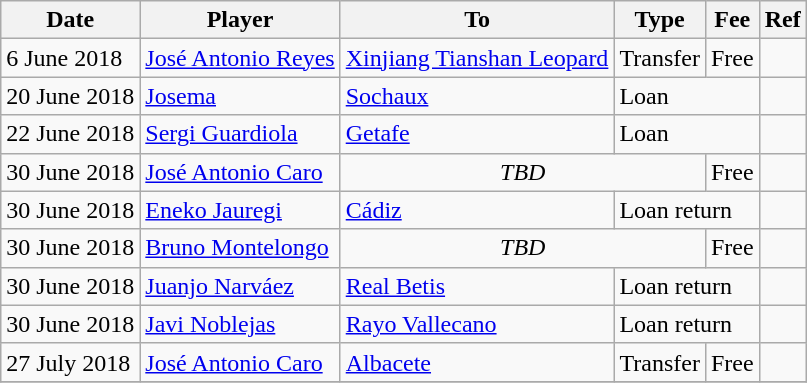<table class="wikitable">
<tr>
<th>Date</th>
<th>Player</th>
<th>To</th>
<th>Type</th>
<th>Fee</th>
<th>Ref</th>
</tr>
<tr>
<td>6 June 2018</td>
<td> <a href='#'>José Antonio Reyes</a></td>
<td> <a href='#'>Xinjiang Tianshan Leopard</a></td>
<td>Transfer</td>
<td>Free</td>
<td></td>
</tr>
<tr>
<td>20 June 2018</td>
<td> <a href='#'>Josema</a></td>
<td> <a href='#'>Sochaux</a></td>
<td colspan=2>Loan</td>
<td></td>
</tr>
<tr>
<td>22 June 2018</td>
<td> <a href='#'>Sergi Guardiola</a></td>
<td> <a href='#'>Getafe</a></td>
<td colspan=2>Loan</td>
<td></td>
</tr>
<tr>
<td>30 June 2018</td>
<td> <a href='#'>José Antonio Caro</a></td>
<td colspan=2 align=center><em>TBD</em></td>
<td>Free</td>
<td></td>
</tr>
<tr>
<td>30 June 2018</td>
<td> <a href='#'>Eneko Jauregi</a></td>
<td> <a href='#'>Cádiz</a></td>
<td colspan=2>Loan return</td>
<td></td>
</tr>
<tr>
<td>30 June 2018</td>
<td> <a href='#'>Bruno Montelongo</a></td>
<td colspan=2 align=center><em>TBD</em></td>
<td>Free</td>
<td></td>
</tr>
<tr>
<td>30 June 2018</td>
<td> <a href='#'>Juanjo Narváez</a></td>
<td> <a href='#'>Real Betis</a></td>
<td colspan=2>Loan return</td>
<td></td>
</tr>
<tr>
<td>30 June 2018</td>
<td> <a href='#'>Javi Noblejas</a></td>
<td> <a href='#'>Rayo Vallecano</a></td>
<td colspan=2>Loan return</td>
<td></td>
</tr>
<tr>
<td>27 July 2018</td>
<td> <a href='#'>José Antonio Caro</a></td>
<td> <a href='#'>Albacete</a></td>
<td>Transfer</td>
<td>Free</td>
<td></td>
</tr>
<tr>
</tr>
</table>
